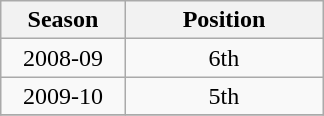<table class="wikitable" style="text-align:center;margin-left:1em;float:right">
<tr>
<th width="75">Season</th>
<th width="125">Position</th>
</tr>
<tr>
<td align="center">2008-09</td>
<td>6th</td>
</tr>
<tr>
<td align="center">2009-10</td>
<td>5th</td>
</tr>
<tr>
</tr>
</table>
